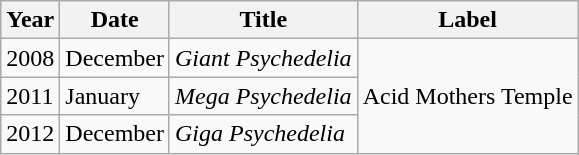<table class="wikitable">
<tr>
<th>Year</th>
<th>Date</th>
<th>Title</th>
<th>Label</th>
</tr>
<tr>
<td>2008</td>
<td>December</td>
<td><em>Giant Psychedelia</em></td>
<td rowspan=3>Acid Mothers Temple</td>
</tr>
<tr>
<td>2011</td>
<td>January</td>
<td><em>Mega Psychedelia</em></td>
</tr>
<tr>
<td>2012</td>
<td>December</td>
<td><em>Giga Psychedelia</em></td>
</tr>
</table>
